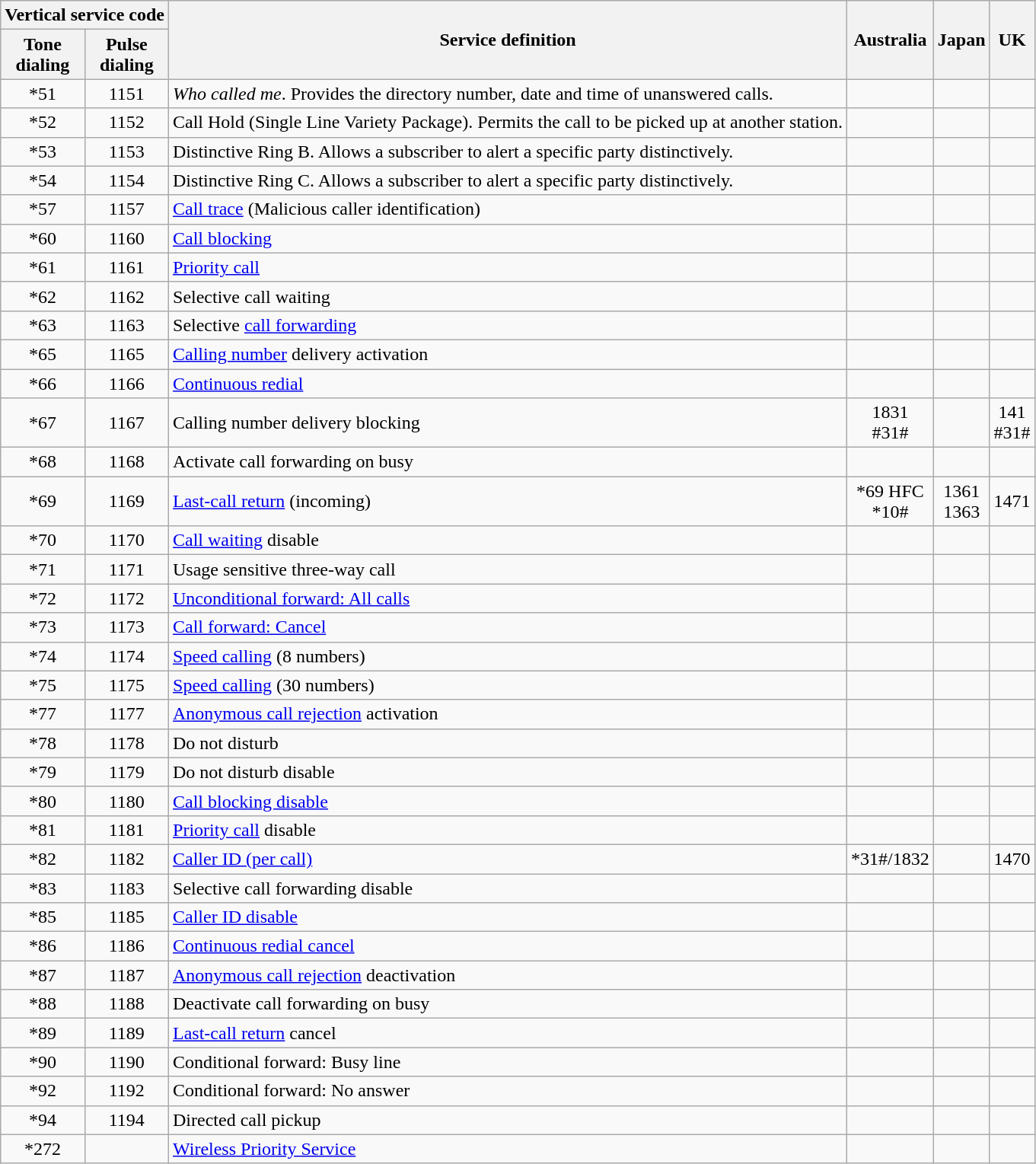<table class="wikitable sortable">
<tr>
<th colspan="2">Vertical service code</th>
<th rowspan="2">Service definition</th>
<th rowspan="2">Australia</th>
<th rowspan="2">Japan</th>
<th rowspan="2">UK</th>
</tr>
<tr>
<th>Tone<br>dialing</th>
<th>Pulse<br>dialing</th>
</tr>
<tr>
<td align="center">*51</td>
<td align="center">1151</td>
<td><em>Who called me</em>. Provides the directory number, date and time of unanswered calls.</td>
<td align="center"></td>
<td align="center"></td>
<td align="center"></td>
</tr>
<tr>
<td align="center">*52</td>
<td align="center">1152</td>
<td>Call Hold (Single Line Variety Package). Permits the call to be picked up at another station.</td>
<td align="center"></td>
<td align="center"></td>
<td align="center"></td>
</tr>
<tr>
<td align="center">*53</td>
<td align="center">1153</td>
<td>Distinctive Ring B. Allows a subscriber to alert a specific party distinctively.</td>
<td align="center"></td>
<td align="center"></td>
<td align="center"></td>
</tr>
<tr>
<td align="center">*54</td>
<td align="center">1154</td>
<td>Distinctive Ring C. Allows a subscriber to alert a specific party distinctively.</td>
<td align="center"></td>
<td align="center"></td>
<td align="center"></td>
</tr>
<tr>
<td align="center">*57</td>
<td align="center">1157</td>
<td><a href='#'>Call trace</a> (Malicious caller identification)</td>
<td align="center"></td>
<td align="center"></td>
<td align="center"></td>
</tr>
<tr>
<td align="center">*60</td>
<td align="center">1160</td>
<td><a href='#'>Call blocking</a></td>
<td align="center"></td>
<td align="center"></td>
<td align="center"></td>
</tr>
<tr>
<td align="center">*61</td>
<td align="center">1161</td>
<td><a href='#'>Priority call</a></td>
<td align="center"></td>
<td align="center"></td>
<td align="center"></td>
</tr>
<tr>
<td align="center">*62</td>
<td align="center">1162</td>
<td>Selective call waiting</td>
<td align="center"></td>
<td align="center"></td>
<td align="center"></td>
</tr>
<tr>
<td align="center">*63</td>
<td align="center">1163</td>
<td>Selective <a href='#'>call forwarding</a></td>
<td align="center"></td>
<td align="center"></td>
<td align="center"></td>
</tr>
<tr>
<td align="center">*65</td>
<td align="center">1165</td>
<td><a href='#'>Calling number</a> delivery activation</td>
<td align="center"></td>
<td align="center"></td>
<td align="center"></td>
</tr>
<tr>
<td align="center">*66</td>
<td align="center">1166</td>
<td><a href='#'>Continuous redial</a></td>
<td align="center"></td>
<td align="center"></td>
<td align="center"></td>
</tr>
<tr>
<td align="center">*67</td>
<td align="center">1167</td>
<td>Calling number delivery blocking</td>
<td align="center">1831<br>#31#</td>
<td align="center"></td>
<td align="center">141<br>#31#</td>
</tr>
<tr>
<td align="center">*68</td>
<td align="center">1168</td>
<td>Activate call forwarding on busy</td>
<td align="center"></td>
<td align="center"></td>
<td align="center"></td>
</tr>
<tr>
<td align="center">*69</td>
<td align="center">1169</td>
<td><a href='#'>Last-call return</a> (incoming)</td>
<td align="center">*69 HFC<br> *10#</td>
<td align="center">1361<br>1363</td>
<td align="center">1471</td>
</tr>
<tr>
<td align="center">*70</td>
<td align="center">1170</td>
<td><a href='#'>Call waiting</a> disable</td>
<td align="center"></td>
<td align="center"></td>
<td align="center"></td>
</tr>
<tr>
<td align="center">*71</td>
<td align="center">1171</td>
<td>Usage sensitive three-way call</td>
<td align="center"></td>
<td align="center"></td>
<td align="center"></td>
</tr>
<tr>
<td align="center">*72</td>
<td align="center">1172</td>
<td><a href='#'>Unconditional forward: All calls</a></td>
<td align="center"></td>
<td align="center"></td>
<td align="center"></td>
</tr>
<tr>
<td align="center">*73</td>
<td align="center">1173</td>
<td><a href='#'>Call forward: Cancel</a></td>
<td align="center"></td>
<td align="center"></td>
<td align="center"></td>
</tr>
<tr>
<td align="center">*74</td>
<td align="center">1174</td>
<td><a href='#'>Speed calling</a> (8 numbers)</td>
<td align="center"></td>
<td align="center"></td>
<td align="center"></td>
</tr>
<tr>
<td align="center">*75</td>
<td align="center">1175</td>
<td><a href='#'>Speed calling</a> (30 numbers)</td>
<td align="center"></td>
<td align="center"></td>
<td align="center"></td>
</tr>
<tr>
<td align="center">*77</td>
<td align="center">1177</td>
<td><a href='#'>Anonymous call rejection</a> activation</td>
<td align="center"></td>
<td align="center"></td>
<td align="center"></td>
</tr>
<tr>
<td align="center">*78</td>
<td align="center">1178</td>
<td>Do not disturb</td>
<td align="center"></td>
<td align="center"></td>
<td align="center"></td>
</tr>
<tr>
<td align="center">*79</td>
<td align="center">1179</td>
<td>Do not disturb disable</td>
<td align="center"></td>
<td align="center"></td>
<td align="center"></td>
</tr>
<tr>
<td align="center">*80</td>
<td align="center">1180</td>
<td><a href='#'>Call blocking disable</a></td>
<td align="center"></td>
<td align="center"></td>
<td align="center"></td>
</tr>
<tr>
<td align="center">*81</td>
<td align="center">1181</td>
<td><a href='#'>Priority call</a> disable</td>
<td align="center"></td>
<td align="center"></td>
<td align="center"></td>
</tr>
<tr>
<td align="center">*82</td>
<td align="center">1182</td>
<td><a href='#'>Caller ID (per call)</a></td>
<td align="center">*31#/1832</td>
<td align="center"></td>
<td align="center">1470</td>
</tr>
<tr>
<td align="center">*83</td>
<td align="center">1183</td>
<td>Selective call forwarding disable</td>
<td align="center"></td>
<td align="center"></td>
<td align="center"></td>
</tr>
<tr>
<td align="center">*85</td>
<td align="center">1185</td>
<td><a href='#'>Caller ID disable</a></td>
<td align="center"></td>
<td align="center"></td>
<td align="center"></td>
</tr>
<tr>
<td align="center">*86</td>
<td align="center">1186</td>
<td><a href='#'>Continuous redial cancel</a></td>
<td align="center"></td>
<td align="center"></td>
<td align="center"></td>
</tr>
<tr>
<td align="center">*87</td>
<td align="center">1187</td>
<td><a href='#'>Anonymous call rejection</a> deactivation</td>
<td align="center"></td>
<td align="center"></td>
<td align="center"></td>
</tr>
<tr>
<td align="center">*88</td>
<td align="center">1188</td>
<td>Deactivate call forwarding on busy</td>
<td align="center"></td>
<td align="center"></td>
<td align="center"></td>
</tr>
<tr>
<td align="center">*89</td>
<td align="center">1189</td>
<td><a href='#'>Last-call return</a> cancel</td>
<td align="center"></td>
<td align="center"></td>
<td align="center"></td>
</tr>
<tr>
<td align="center">*90</td>
<td align="center">1190</td>
<td>Conditional forward: Busy line</td>
<td align="center"></td>
<td align="center"></td>
<td align="center"></td>
</tr>
<tr>
<td align="center">*92</td>
<td align="center">1192</td>
<td>Conditional forward: No answer</td>
<td align="center"></td>
<td align="center"></td>
<td align="center"></td>
</tr>
<tr>
<td align="center">*94</td>
<td align="center">1194</td>
<td>Directed call pickup</td>
<td align="center"></td>
<td align="center"></td>
<td align="center"></td>
</tr>
<tr>
<td align="center">*272</td>
<td align="center"></td>
<td><a href='#'>Wireless Priority Service</a></td>
<td align="center"></td>
<td align="center"></td>
<td align="center"></td>
</tr>
</table>
